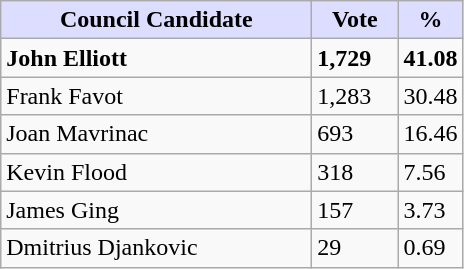<table class="wikitable sortable">
<tr>
<th style="background:#ddf; width:200px;">Council Candidate</th>
<th style="background:#ddf; width:50px;">Vote</th>
<th style="background:#ddf; width:30px;">%</th>
</tr>
<tr>
<td><strong>John Elliott</strong></td>
<td><strong>1,729</strong></td>
<td><strong>41.08</strong></td>
</tr>
<tr>
<td>Frank Favot</td>
<td>1,283</td>
<td>30.48</td>
</tr>
<tr>
<td>Joan Mavrinac</td>
<td>693</td>
<td>16.46</td>
</tr>
<tr>
<td>Kevin Flood</td>
<td>318</td>
<td>7.56</td>
</tr>
<tr>
<td>James Ging</td>
<td>157</td>
<td>3.73</td>
</tr>
<tr>
<td>Dmitrius Djankovic</td>
<td>29</td>
<td>0.69</td>
</tr>
</table>
